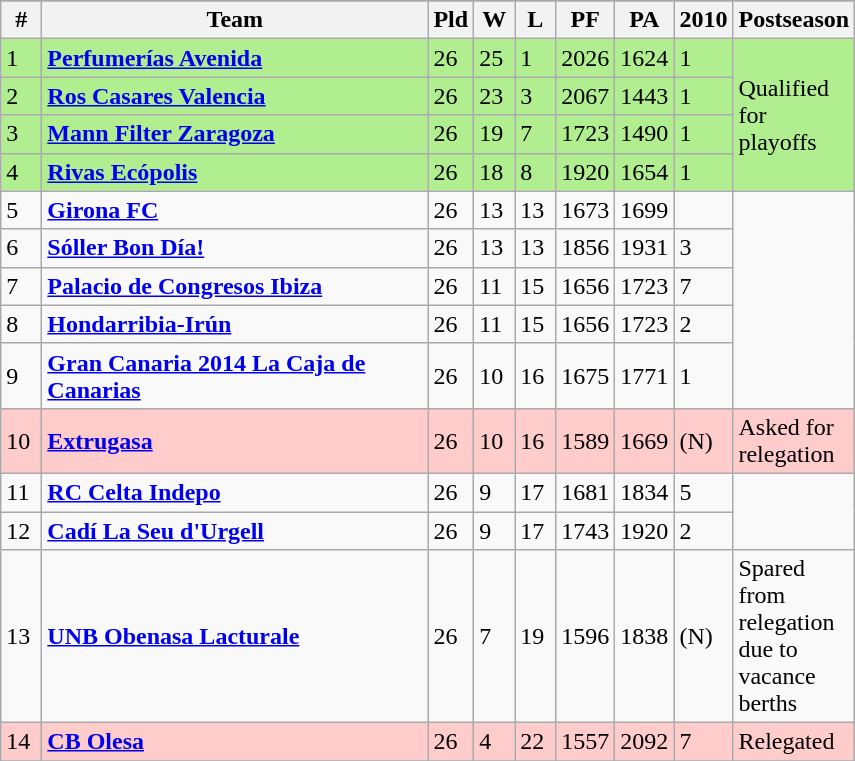<table class=wikitable>
<tr align=center>
</tr>
<tr>
<th width=20>#</th>
<th width=250>Team</th>
<th width=20>Pld</th>
<th width=20>W</th>
<th width=20>L</th>
<th width=30>PF</th>
<th width=30>PA</th>
<th width=30>2010</th>
<th width=30>Postseason</th>
</tr>
<tr bgcolor=B0EE90>
<td>1</td>
<td align="left"><strong><a href='#'>Perfumerías Avenida</a></strong></td>
<td>26</td>
<td>25</td>
<td>1</td>
<td>2026</td>
<td>1624</td>
<td> 1</td>
<td rowspan=4>Qualified for playoffs</td>
</tr>
<tr bgcolor=B0EE90>
<td>2</td>
<td align="left"><strong><a href='#'>Ros Casares Valencia</a></strong></td>
<td>26</td>
<td>23</td>
<td>3</td>
<td>2067</td>
<td>1443</td>
<td> 1</td>
</tr>
<tr bgcolor=B0EE90>
<td>3</td>
<td align="left"><strong><a href='#'>Mann Filter Zaragoza</a></strong></td>
<td>26</td>
<td>19</td>
<td>7</td>
<td>1723</td>
<td>1490</td>
<td> 1</td>
</tr>
<tr bgcolor=B0EE90>
<td>4</td>
<td align="left"><strong><a href='#'>Rivas Ecópolis</a></strong></td>
<td>26</td>
<td>18</td>
<td>8</td>
<td>1920</td>
<td>1654</td>
<td> 1</td>
</tr>
<tr>
<td>5</td>
<td align="left"><strong><a href='#'>Girona FC</a></strong></td>
<td>26</td>
<td>13</td>
<td>13</td>
<td>1673</td>
<td>1699</td>
<td></td>
</tr>
<tr>
<td>6</td>
<td align="left"><strong><a href='#'>Sóller Bon Día!</a></strong></td>
<td>26</td>
<td>13</td>
<td>13</td>
<td>1856</td>
<td>1931</td>
<td> 3</td>
</tr>
<tr>
<td>7</td>
<td align="left"><strong><a href='#'>Palacio de Congresos Ibiza</a></strong></td>
<td>26</td>
<td>11</td>
<td>15</td>
<td>1656</td>
<td>1723</td>
<td> 7</td>
</tr>
<tr>
<td>8</td>
<td align="left"><strong><a href='#'>Hondarribia-Irún</a></strong></td>
<td>26</td>
<td>11</td>
<td>15</td>
<td>1656</td>
<td>1723</td>
<td> 2</td>
</tr>
<tr>
<td>9</td>
<td align="left"><strong><a href='#'>Gran Canaria 2014 La Caja de Canarias</a></strong></td>
<td>26</td>
<td>10</td>
<td>16</td>
<td>1675</td>
<td>1771</td>
<td> 1</td>
</tr>
<tr bgcolor=FFCCCC>
<td>10</td>
<td align="left"><strong><a href='#'>Extrugasa</a></strong></td>
<td>26</td>
<td>10</td>
<td>16</td>
<td>1589</td>
<td>1669</td>
<td>(N)</td>
<td>Asked for relegation</td>
</tr>
<tr>
<td>11</td>
<td align="left"><strong><a href='#'>RC Celta Indepo</a></strong></td>
<td>26</td>
<td>9</td>
<td>17</td>
<td>1681</td>
<td>1834</td>
<td> 5</td>
</tr>
<tr>
<td>12</td>
<td align="left"><strong><a href='#'>Cadí La Seu d'Urgell</a></strong></td>
<td>26</td>
<td>9</td>
<td>17</td>
<td>1743</td>
<td>1920</td>
<td> 2</td>
</tr>
<tr>
<td>13</td>
<td align="left"><strong><a href='#'>UNB Obenasa Lacturale</a></strong></td>
<td>26</td>
<td>7</td>
<td>19</td>
<td>1596</td>
<td>1838</td>
<td>(N)</td>
<td>Spared from relegation due to vacance berths</td>
</tr>
<tr bgcolor=FFCCCC>
<td>14</td>
<td align="left"><strong><a href='#'>CB Olesa</a></strong></td>
<td>26</td>
<td>4</td>
<td>22</td>
<td>1557</td>
<td>2092</td>
<td> 7</td>
<td>Relegated</td>
</tr>
<tr>
</tr>
</table>
